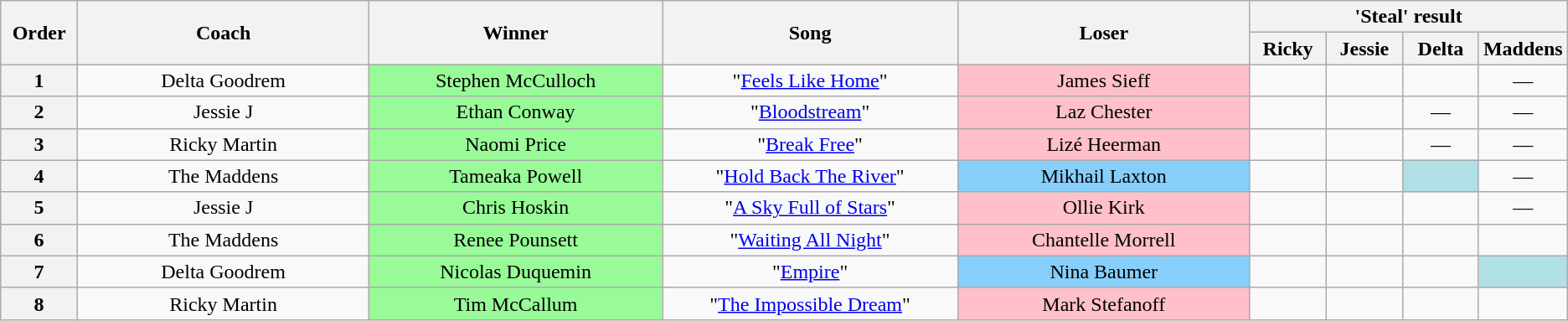<table class="wikitable" style="text-align: center; width: auto;">
<tr>
<th rowspan="2" style="width:5%;">Order</th>
<th rowspan="2" style="width:20%;">Coach</th>
<th rowspan="2" style="width:20%;">Winner</th>
<th rowspan="2" style="width:20%;">Song</th>
<th rowspan="2" style="width:20%;">Loser</th>
<th colspan="4" style="width:20%;">'Steal' result</th>
</tr>
<tr>
<th style="width:05%;">Ricky</th>
<th style="width:05%;">Jessie</th>
<th style="width:05%;">Delta</th>
<th style="width:05%;">Maddens</th>
</tr>
<tr>
<th>1</th>
<td>Delta Goodrem</td>
<td bgcolor="palegreen">Stephen McCulloch</td>
<td>"<a href='#'>Feels Like Home</a>"</td>
<td bgcolor="pink">James Sieff</td>
<td></td>
<td></td>
<td></td>
<td>—</td>
</tr>
<tr>
<th>2</th>
<td>Jessie J</td>
<td bgcolor="palegreen">Ethan Conway</td>
<td>"<a href='#'>Bloodstream</a>"</td>
<td bgcolor="pink">Laz Chester</td>
<td></td>
<td></td>
<td>—</td>
<td>—</td>
</tr>
<tr>
<th>3</th>
<td>Ricky Martin</td>
<td bgcolor="palegreen">Naomi Price</td>
<td>"<a href='#'>Break Free</a>"</td>
<td bgcolor="pink">Lizé Heerman</td>
<td></td>
<td></td>
<td>—</td>
<td>—</td>
</tr>
<tr>
<th>4</th>
<td>The Maddens</td>
<td bgcolor="palegreen">Tameaka Powell</td>
<td>"<a href='#'>Hold Back The River</a>"</td>
<td bgcolor="lightskyblue">Mikhail Laxton</td>
<td></td>
<td></td>
<td style="background:#B0E0E6;"><strong></strong></td>
<td>—</td>
</tr>
<tr>
<th>5</th>
<td>Jessie J</td>
<td bgcolor="palegreen">Chris Hoskin</td>
<td>"<a href='#'>A Sky Full of Stars</a>"</td>
<td bgcolor="pink">Ollie Kirk</td>
<td></td>
<td></td>
<td></td>
<td>—</td>
</tr>
<tr>
<th>6</th>
<td>The Maddens</td>
<td bgcolor="palegreen">Renee Pounsett</td>
<td>"<a href='#'>Waiting All Night</a>"</td>
<td bgcolor="pink">Chantelle Morrell</td>
<td></td>
<td></td>
<td></td>
<td></td>
</tr>
<tr>
<th>7</th>
<td>Delta Goodrem</td>
<td bgcolor="palegreen">Nicolas Duquemin</td>
<td>"<a href='#'>Empire</a>"</td>
<td bgcolor="lightskyblue">Nina Baumer</td>
<td></td>
<td></td>
<td></td>
<td style="background:#B0E0E6;"><strong></strong></td>
</tr>
<tr>
<th>8</th>
<td>Ricky Martin</td>
<td bgcolor="palegreen">Tim McCallum</td>
<td>"<a href='#'>The Impossible Dream</a>"</td>
<td bgcolor="pink">Mark Stefanoff</td>
<td></td>
<td></td>
<td></td>
<td></td>
</tr>
</table>
